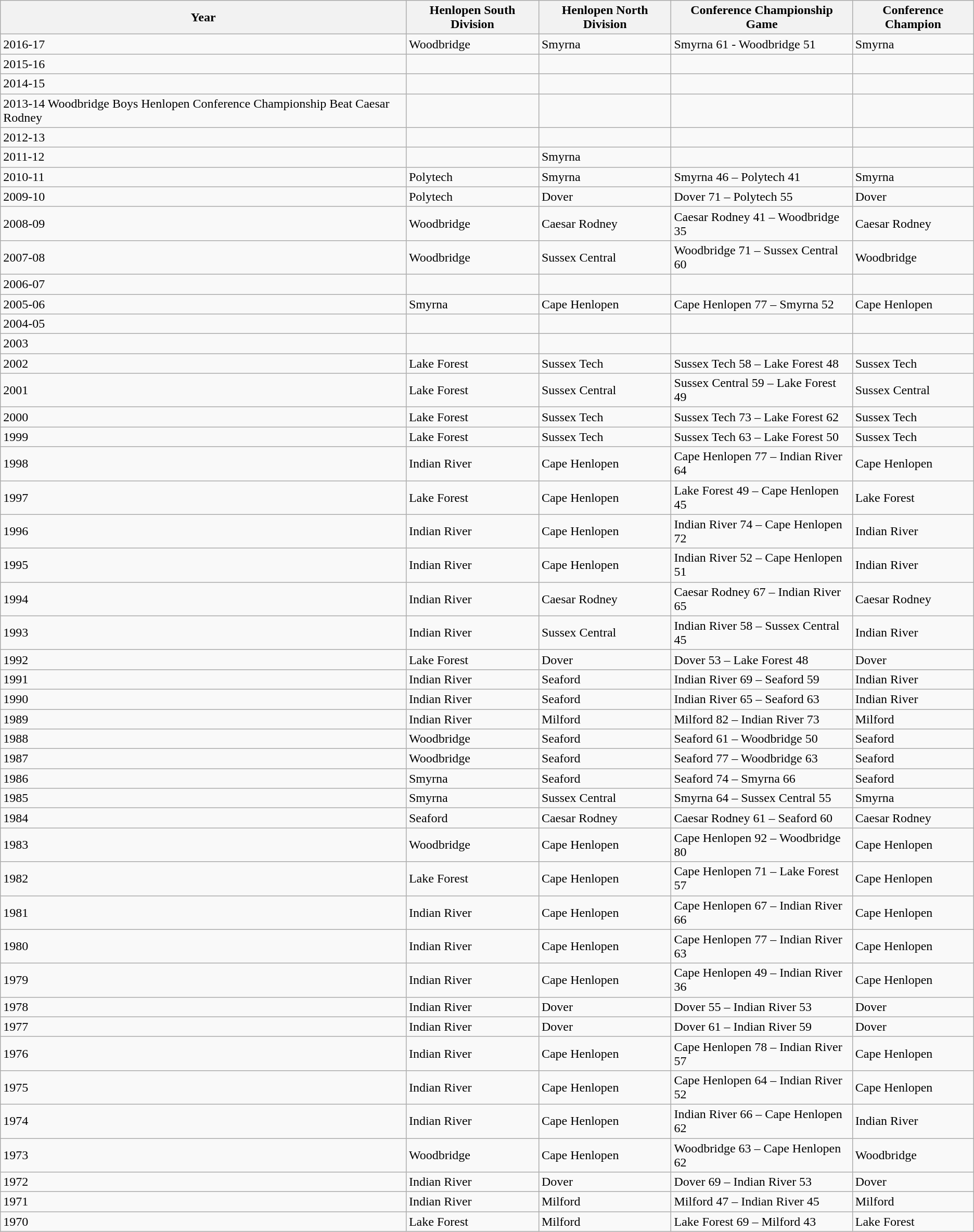<table class="wikitable">
<tr>
<th>Year</th>
<th>Henlopen South Division</th>
<th>Henlopen North Division</th>
<th>Conference Championship Game</th>
<th>Conference Champion</th>
</tr>
<tr>
<td>2016-17</td>
<td>Woodbridge</td>
<td>Smyrna</td>
<td>Smyrna 61 - Woodbridge 51</td>
<td>Smyrna</td>
</tr>
<tr>
<td>2015-16</td>
<td></td>
<td></td>
<td></td>
<td></td>
</tr>
<tr>
<td>2014-15</td>
<td></td>
<td></td>
<td></td>
<td></td>
</tr>
<tr>
<td>2013-14 Woodbridge Boys Henlopen Conference Championship Beat Caesar Rodney</td>
<td></td>
<td></td>
<td></td>
<td></td>
</tr>
<tr>
<td>2012-13</td>
<td></td>
<td></td>
<td></td>
<td></td>
</tr>
<tr>
<td>2011-12</td>
<td></td>
<td>Smyrna</td>
<td></td>
<td></td>
</tr>
<tr>
<td>2010-11</td>
<td>Polytech</td>
<td>Smyrna</td>
<td>Smyrna 46 – Polytech 41</td>
<td>Smyrna</td>
</tr>
<tr>
<td>2009-10</td>
<td>Polytech</td>
<td>Dover</td>
<td>Dover 71 – Polytech 55</td>
<td>Dover</td>
</tr>
<tr>
<td>2008-09</td>
<td>Woodbridge</td>
<td>Caesar Rodney</td>
<td>Caesar Rodney 41 – Woodbridge 35</td>
<td>Caesar Rodney</td>
</tr>
<tr>
<td>2007-08</td>
<td>Woodbridge</td>
<td>Sussex Central</td>
<td>Woodbridge 71 – Sussex Central 60</td>
<td>Woodbridge</td>
</tr>
<tr>
<td>2006-07</td>
<td></td>
<td></td>
<td></td>
<td></td>
</tr>
<tr>
<td>2005-06</td>
<td>Smyrna</td>
<td>Cape Henlopen</td>
<td>Cape Henlopen 77 – Smyrna 52</td>
<td>Cape Henlopen</td>
</tr>
<tr>
<td>2004-05</td>
<td></td>
<td></td>
<td></td>
<td></td>
</tr>
<tr>
<td>2003</td>
<td></td>
<td></td>
<td></td>
<td></td>
</tr>
<tr>
<td>2002</td>
<td>Lake Forest</td>
<td>Sussex Tech</td>
<td>Sussex Tech 58 – Lake Forest 48</td>
<td>Sussex Tech</td>
</tr>
<tr>
<td>2001</td>
<td>Lake Forest</td>
<td>Sussex Central</td>
<td>Sussex Central 59 – Lake Forest 49</td>
<td>Sussex Central</td>
</tr>
<tr>
<td>2000</td>
<td>Lake Forest</td>
<td>Sussex Tech</td>
<td>Sussex Tech 73 – Lake Forest 62</td>
<td>Sussex Tech</td>
</tr>
<tr>
<td>1999</td>
<td>Lake Forest</td>
<td>Sussex Tech</td>
<td>Sussex Tech 63 – Lake Forest 50</td>
<td>Sussex Tech</td>
</tr>
<tr>
<td>1998</td>
<td>Indian River</td>
<td>Cape Henlopen</td>
<td>Cape Henlopen 77 – Indian River 64</td>
<td>Cape Henlopen</td>
</tr>
<tr>
<td>1997</td>
<td>Lake Forest</td>
<td>Cape Henlopen</td>
<td>Lake Forest 49 – Cape Henlopen 45</td>
<td>Lake Forest</td>
</tr>
<tr>
<td>1996</td>
<td>Indian River</td>
<td>Cape Henlopen</td>
<td>Indian River 74 – Cape Henlopen 72</td>
<td>Indian River</td>
</tr>
<tr>
<td>1995</td>
<td>Indian River</td>
<td>Cape Henlopen</td>
<td>Indian River 52 – Cape Henlopen 51</td>
<td>Indian River</td>
</tr>
<tr>
<td>1994</td>
<td>Indian River</td>
<td>Caesar Rodney</td>
<td>Caesar Rodney 67 – Indian River 65</td>
<td>Caesar Rodney</td>
</tr>
<tr>
<td>1993</td>
<td>Indian River</td>
<td>Sussex Central</td>
<td>Indian River 58 – Sussex Central 45</td>
<td>Indian River</td>
</tr>
<tr>
<td>1992</td>
<td>Lake Forest</td>
<td>Dover</td>
<td>Dover 53 – Lake Forest 48</td>
<td>Dover</td>
</tr>
<tr>
<td>1991</td>
<td>Indian River</td>
<td>Seaford</td>
<td>Indian River 69 – Seaford 59</td>
<td>Indian River</td>
</tr>
<tr>
<td>1990</td>
<td>Indian River</td>
<td>Seaford</td>
<td>Indian River 65 – Seaford 63</td>
<td>Indian River</td>
</tr>
<tr>
<td>1989</td>
<td>Indian River</td>
<td>Milford</td>
<td>Milford 82 – Indian River 73</td>
<td>Milford</td>
</tr>
<tr>
<td>1988</td>
<td>Woodbridge</td>
<td>Seaford</td>
<td>Seaford 61 – Woodbridge 50</td>
<td>Seaford</td>
</tr>
<tr>
<td>1987</td>
<td>Woodbridge</td>
<td>Seaford</td>
<td>Seaford 77 – Woodbridge 63</td>
<td>Seaford</td>
</tr>
<tr>
<td>1986</td>
<td>Smyrna</td>
<td>Seaford</td>
<td>Seaford 74 – Smyrna 66</td>
<td>Seaford</td>
</tr>
<tr>
<td>1985</td>
<td>Smyrna</td>
<td>Sussex Central</td>
<td>Smyrna 64 – Sussex Central 55</td>
<td>Smyrna</td>
</tr>
<tr>
<td>1984</td>
<td>Seaford</td>
<td>Caesar Rodney</td>
<td>Caesar Rodney 61 – Seaford 60</td>
<td>Caesar Rodney</td>
</tr>
<tr>
<td>1983</td>
<td>Woodbridge</td>
<td>Cape Henlopen</td>
<td>Cape Henlopen 92 – Woodbridge 80</td>
<td>Cape Henlopen</td>
</tr>
<tr>
<td>1982</td>
<td>Lake Forest</td>
<td>Cape Henlopen</td>
<td>Cape Henlopen 71 – Lake Forest 57</td>
<td>Cape Henlopen</td>
</tr>
<tr>
<td>1981</td>
<td>Indian River</td>
<td>Cape Henlopen</td>
<td>Cape Henlopen 67 – Indian River 66</td>
<td>Cape Henlopen</td>
</tr>
<tr>
<td>1980</td>
<td>Indian River</td>
<td>Cape Henlopen</td>
<td>Cape Henlopen 77 – Indian River 63</td>
<td>Cape Henlopen</td>
</tr>
<tr>
<td>1979</td>
<td>Indian River</td>
<td>Cape Henlopen</td>
<td>Cape Henlopen 49 – Indian River 36</td>
<td>Cape Henlopen</td>
</tr>
<tr>
<td>1978</td>
<td>Indian River</td>
<td>Dover</td>
<td>Dover 55 – Indian River 53</td>
<td>Dover</td>
</tr>
<tr>
<td>1977</td>
<td>Indian River</td>
<td>Dover</td>
<td>Dover 61 – Indian River 59</td>
<td>Dover</td>
</tr>
<tr>
<td>1976</td>
<td>Indian River</td>
<td>Cape Henlopen</td>
<td>Cape Henlopen 78 – Indian River 57</td>
<td>Cape Henlopen</td>
</tr>
<tr>
<td>1975</td>
<td>Indian River</td>
<td>Cape Henlopen</td>
<td>Cape Henlopen 64 – Indian River 52</td>
<td>Cape Henlopen</td>
</tr>
<tr>
<td>1974</td>
<td>Indian River</td>
<td>Cape Henlopen</td>
<td>Indian River 66 – Cape Henlopen 62</td>
<td>Indian River</td>
</tr>
<tr>
<td>1973</td>
<td>Woodbridge</td>
<td>Cape Henlopen</td>
<td>Woodbridge 63 – Cape Henlopen 62</td>
<td>Woodbridge</td>
</tr>
<tr>
<td>1972</td>
<td>Indian River</td>
<td>Dover</td>
<td>Dover 69 – Indian River 53</td>
<td>Dover</td>
</tr>
<tr>
<td>1971</td>
<td>Indian River</td>
<td>Milford</td>
<td>Milford 47 – Indian River 45</td>
<td>Milford</td>
</tr>
<tr>
<td>1970</td>
<td>Lake Forest</td>
<td>Milford</td>
<td>Lake Forest 69 – Milford 43</td>
<td>Lake Forest</td>
</tr>
</table>
